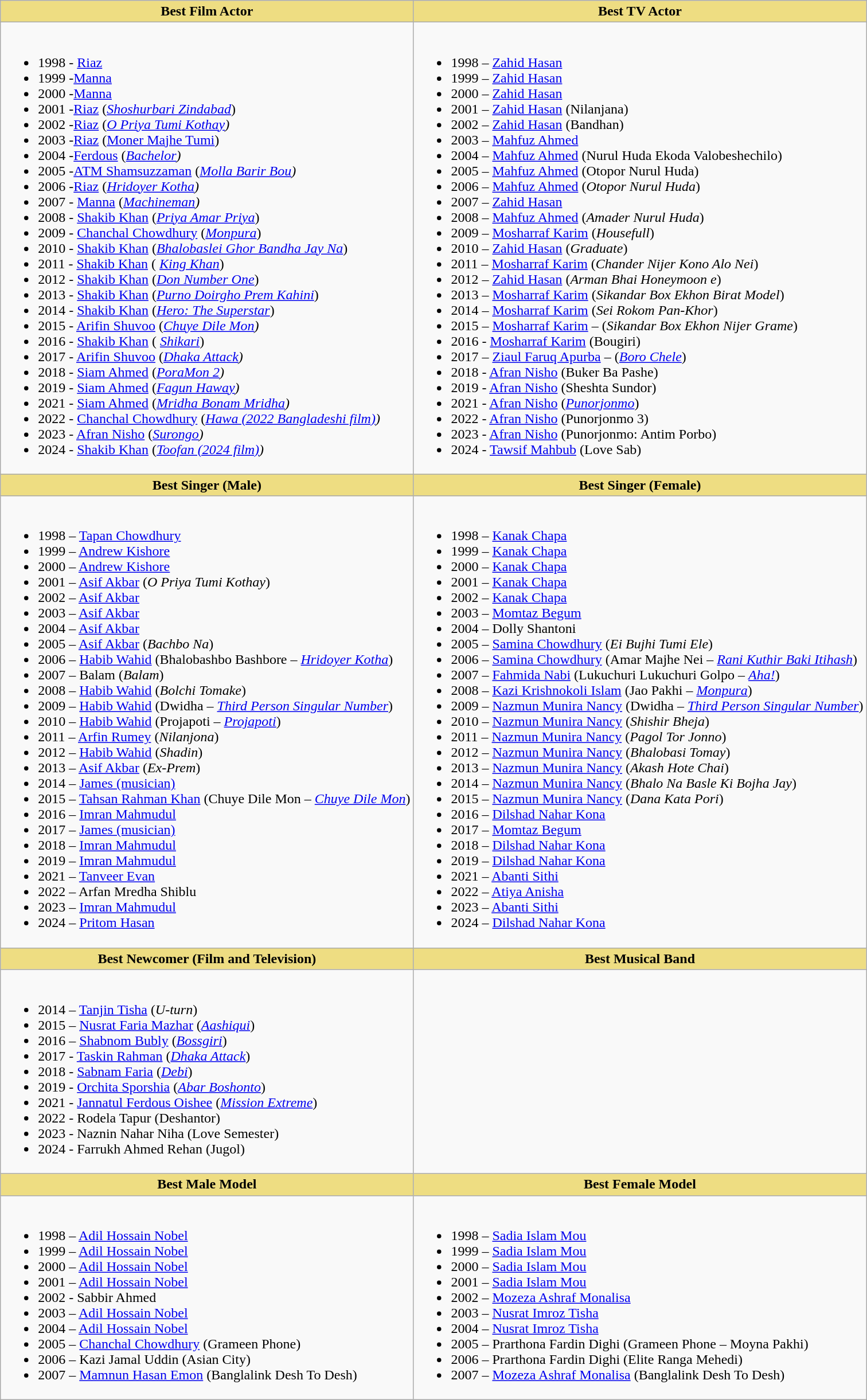<table class="wikitable">
<tr>
<th style="background:#EEDD82;">Best Film Actor</th>
<th style="background:#EEDD82;">Best TV Actor</th>
</tr>
<tr>
<td valign="top"><br><ul><li>1998 - <a href='#'>Riaz</a></li><li>1999 -<a href='#'>Manna</a></li><li>2000 -<a href='#'>Manna</a></li><li>2001 -<a href='#'>Riaz</a> (<em><a href='#'>Shoshurbari Zindabad</a></em>)</li><li>2002 -<a href='#'>Riaz</a> (<em><a href='#'>O Priya Tumi Kothay</a>)</em></li><li>2003 -<a href='#'>Riaz</a> (<a href='#'>Moner Majhe Tumi</a>)</li><li>2004 -<a href='#'>Ferdous</a> (<em><a href='#'>Bachelor</a>)</em></li><li>2005 -<a href='#'>ATM Shamsuzzaman</a> (<em><a href='#'>Molla Barir Bou</a>)</em></li><li>2006 -<a href='#'>Riaz</a> (<em><a href='#'>Hridoyer Kotha</a>)</em></li><li>2007 - <a href='#'>Manna</a> (<em><a href='#'>Machineman</a>)</em></li><li>2008 - <a href='#'>Shakib Khan</a> (<em><a href='#'>Priya Amar Priya</a></em>)</li><li>2009 - <a href='#'>Chanchal Chowdhury</a> (<em><a href='#'>Monpura</a></em>)</li><li>2010 - <a href='#'>Shakib Khan</a> (<em><a href='#'>Bhalobaslei Ghor Bandha Jay Na</a></em>)</li><li>2011 - <a href='#'>Shakib Khan</a> (<em> <a href='#'>King Khan</a></em>)</li><li>2012 - <a href='#'>Shakib Khan</a> (<em><a href='#'>Don Number One</a></em>)</li><li>2013 - <a href='#'>Shakib Khan</a> (<em><a href='#'>Purno Doirgho Prem Kahini</a></em>)</li><li>2014 - <a href='#'>Shakib Khan</a> (<em><a href='#'>Hero: The Superstar</a></em>)</li><li>2015 - <a href='#'>Arifin Shuvoo</a> (<em><a href='#'>Chuye Dile Mon</a>)</em></li><li>2016 - <a href='#'>Shakib Khan</a> (<em> <a href='#'>Shikari</a></em>)</li><li>2017 - <a href='#'>Arifin Shuvoo</a> (<em><a href='#'>Dhaka Attack</a>)</em></li><li>2018 - <a href='#'>Siam Ahmed</a> (<em><a href='#'>PoraMon 2</a>)</em></li><li>2019 - <a href='#'>Siam Ahmed</a> (<em><a href='#'>Fagun Haway</a>)</em></li><li>2021 - <a href='#'>Siam Ahmed</a> (<em><a href='#'>Mridha Bonam Mridha</a>)</em></li><li>2022 - <a href='#'>Chanchal Chowdhury</a> (<em><a href='#'>Hawa (2022 Bangladeshi film)</a>)</em></li><li>2023 - <a href='#'>Afran Nisho</a> (<em><a href='#'>Surongo</a>)</em></li><li>2024 - <a href='#'>Shakib Khan</a> (<em><a href='#'>Toofan (2024 film)</a>)</em></li></ul></td>
<td valign="top"><br><ul><li>1998 – <a href='#'>Zahid Hasan</a></li><li>1999 – <a href='#'>Zahid Hasan</a></li><li>2000 – <a href='#'>Zahid Hasan</a></li><li>2001 – <a href='#'>Zahid Hasan</a> (Nilanjana)</li><li>2002 – <a href='#'>Zahid Hasan</a> (Bandhan)</li><li>2003 – <a href='#'>Mahfuz Ahmed</a></li><li>2004 – <a href='#'>Mahfuz Ahmed</a> (Nurul Huda Ekoda Valobeshechilo)</li><li>2005 – <a href='#'>Mahfuz Ahmed</a> (Otopor Nurul Huda)</li><li>2006 – <a href='#'>Mahfuz Ahmed</a> (<em>Otopor Nurul Huda</em>)</li><li>2007 – <a href='#'>Zahid Hasan</a></li><li>2008 – <a href='#'>Mahfuz Ahmed</a> (<em>Amader Nurul Huda</em>)</li><li>2009 – <a href='#'>Mosharraf Karim</a> (<em>Housefull</em>)</li><li>2010 – <a href='#'>Zahid Hasan</a> (<em>Graduate</em>)</li><li>2011 – <a href='#'>Mosharraf Karim</a> (<em>Chander Nijer Kono Alo Nei</em>)</li><li>2012 – <a href='#'>Zahid Hasan</a> (<em>Arman Bhai Honeymoon e</em>)</li><li>2013 – <a href='#'>Mosharraf Karim</a> (<em>Sikandar Box Ekhon Birat Model</em>)</li><li>2014 – <a href='#'>Mosharraf Karim</a> (<em>Sei Rokom Pan-Khor</em>)</li><li>2015 – <a href='#'>Mosharraf Karim</a> – (<em>Sikandar Box Ekhon Nijer Grame</em>)</li><li>2016 - <a href='#'>Mosharraf Karim</a> (Bougiri)</li><li>2017 – <a href='#'>Ziaul Faruq Apurba</a> – (<em><a href='#'>Boro Chele</a></em>)</li><li>2018 - <a href='#'>Afran Nisho</a> (Buker Ba Pashe)</li><li>2019 - <a href='#'>Afran Nisho</a> (Sheshta Sundor)</li><li>2021 - <a href='#'>Afran Nisho</a> (<em><a href='#'>Punorjonmo</a></em>)</li><li>2022 - <a href='#'>Afran Nisho</a> (Punorjonmo 3)</li><li>2023 - <a href='#'>Afran Nisho</a> (Punorjonmo: Antim Porbo)</li><li>2024 - <a href='#'>Tawsif Mahbub</a> (Love Sab)</li></ul></td>
</tr>
<tr>
<th style="background:#EEDD82;">Best Singer (Male)</th>
<th style="background:#EEDD82;">Best Singer (Female)</th>
</tr>
<tr>
<td><br><ul><li>1998 – <a href='#'>Tapan Chowdhury</a></li><li>1999 – <a href='#'>Andrew Kishore</a></li><li>2000 – <a href='#'>Andrew Kishore</a></li><li>2001 – <a href='#'>Asif Akbar</a> (<em>O Priya Tumi Kothay</em>)</li><li>2002 – <a href='#'>Asif Akbar</a></li><li>2003 – <a href='#'>Asif Akbar</a></li><li>2004 – <a href='#'>Asif Akbar</a></li><li>2005 – <a href='#'>Asif Akbar</a> (<em>Bachbo Na</em>)</li><li>2006 – <a href='#'>Habib Wahid</a> (Bhalobashbo Bashbore – <em><a href='#'>Hridoyer Kotha</a></em>)</li><li>2007 – Balam (<em>Balam</em>)</li><li>2008 – <a href='#'>Habib Wahid</a> (<em>Bolchi Tomake</em>)</li><li>2009 – <a href='#'>Habib Wahid</a> (Dwidha – <em><a href='#'>Third Person Singular Number</a></em>)</li><li>2010 – <a href='#'>Habib Wahid</a> (Projapoti – <em><a href='#'>Projapoti</a></em>)</li><li>2011 – <a href='#'>Arfin Rumey</a> (<em>Nilanjona</em>)</li><li>2012 – <a href='#'>Habib Wahid</a> (<em>Shadin</em>)</li><li>2013 – <a href='#'>Asif Akbar</a> (<em>Ex-Prem</em>)</li><li>2014 – <a href='#'>James (musician)</a></li><li>2015 – <a href='#'>Tahsan Rahman Khan</a> (Chuye Dile Mon – <em><a href='#'>Chuye Dile Mon</a></em>)</li><li>2016 – <a href='#'>Imran Mahmudul</a></li><li>2017 – <a href='#'>James (musician)</a></li><li>2018 – <a href='#'>Imran Mahmudul</a></li><li>2019 – <a href='#'>Imran Mahmudul</a></li><li>2021 – <a href='#'>Tanveer Evan</a></li><li>2022 – Arfan Mredha Shiblu</li><li>2023 – <a href='#'>Imran Mahmudul</a></li><li>2024 – <a href='#'>Pritom Hasan</a></li></ul></td>
<td><br><ul><li>1998 – <a href='#'>Kanak Chapa</a></li><li>1999 – <a href='#'>Kanak Chapa</a></li><li>2000 – <a href='#'>Kanak Chapa</a></li><li>2001 – <a href='#'>Kanak Chapa</a></li><li>2002 – <a href='#'>Kanak Chapa</a></li><li>2003 – <a href='#'>Momtaz Begum</a></li><li>2004 – Dolly Shantoni</li><li>2005 – <a href='#'>Samina Chowdhury</a> (<em>Ei Bujhi Tumi Ele</em>)</li><li>2006 – <a href='#'>Samina Chowdhury</a> (Amar Majhe Nei – <em><a href='#'>Rani Kuthir Baki Itihash</a></em>)</li><li>2007 – <a href='#'>Fahmida Nabi</a> (Lukuchuri Lukuchuri Golpo – <a href='#'><em>Aha!</em></a>)</li><li>2008 – <a href='#'>Kazi Krishnokoli Islam</a> (Jao Pakhi – <em><a href='#'>Monpura</a></em>)</li><li>2009 – <a href='#'>Nazmun Munira Nancy</a> (Dwidha – <em><a href='#'>Third Person Singular Number</a></em>)</li><li>2010 – <a href='#'>Nazmun Munira Nancy</a> (<em>Shishir Bheja</em>)</li><li>2011 – <a href='#'>Nazmun Munira Nancy</a> (<em>Pagol Tor Jonno</em>)</li><li>2012 – <a href='#'>Nazmun Munira Nancy</a> (<em>Bhalobasi Tomay</em>)</li><li>2013 – <a href='#'>Nazmun Munira Nancy</a> (<em>Akash Hote Chai</em>)</li><li>2014 – <a href='#'>Nazmun Munira Nancy</a> (<em>Bhalo Na Basle Ki Bojha Jay</em>)</li><li>2015 – <a href='#'>Nazmun Munira Nancy</a> (<em>Dana Kata Pori</em>)</li><li>2016 – <a href='#'>Dilshad Nahar Kona</a></li><li>2017 – <a href='#'>Momtaz Begum</a></li><li>2018 – <a href='#'>Dilshad Nahar Kona</a></li><li>2019 – <a href='#'>Dilshad Nahar Kona</a></li><li>2021 – <a href='#'>Abanti Sithi</a></li><li>2022 – <a href='#'>Atiya Anisha</a></li><li>2023 – <a href='#'>Abanti Sithi</a></li><li>2024 – <a href='#'>Dilshad Nahar Kona</a></li></ul></td>
</tr>
<tr>
<th style="background:#EEDD82;">Best Newcomer (Film and Television)</th>
<th style="background:#EEDD82;">Best Musical Band</th>
</tr>
<tr>
<td><br><ul><li>2014 – <a href='#'>Tanjin Tisha</a> (<em>U-turn</em>)</li><li>2015 – <a href='#'>Nusrat Faria Mazhar</a> (<a href='#'><em>Aashiqui</em></a>)</li><li>2016 – <a href='#'>Shabnom Bubly</a> (<em><a href='#'>Bossgiri</a></em>)</li><li>2017 - <a href='#'>Taskin Rahman</a> (<em><a href='#'>Dhaka Attack</a></em>)</li><li>2018 - <a href='#'>Sabnam Faria</a> (<em><a href='#'>Debi</a></em>)</li><li>2019 - <a href='#'>Orchita Sporshia</a> (<em><a href='#'>Abar Boshonto</a></em>)</li><li>2021 - <a href='#'>Jannatul Ferdous Oishee</a> (<em><a href='#'>Mission Extreme</a></em>)</li><li>2022 - Rodela Tapur (Deshantor)</li><li>2023 - Naznin Nahar Niha (Love Semester)</li><li>2024 - Farrukh Ahmed Rehan (Jugol)</li></ul></td>
<td></td>
</tr>
<tr>
<th style="background:#EEDD82;">Best Male Model</th>
<th style="background:#EEDD82;">Best Female Model</th>
</tr>
<tr>
<td><br><ul><li>1998 – <a href='#'>Adil Hossain Nobel</a></li><li>1999 – <a href='#'>Adil Hossain Nobel</a></li><li>2000 – <a href='#'>Adil Hossain Nobel</a></li><li>2001 – <a href='#'>Adil Hossain Nobel</a></li><li>2002 - Sabbir Ahmed</li><li>2003 – <a href='#'>Adil Hossain Nobel</a></li><li>2004 – <a href='#'>Adil Hossain Nobel</a></li><li>2005 – <a href='#'>Chanchal Chowdhury</a> (Grameen Phone)</li><li>2006 – Kazi Jamal Uddin (Asian City)</li><li>2007 – <a href='#'>Mamnun Hasan Emon</a> (Banglalink Desh To Desh)</li></ul></td>
<td><br><ul><li>1998 – <a href='#'>Sadia Islam Mou</a></li><li>1999 – <a href='#'>Sadia Islam Mou</a></li><li>2000 – <a href='#'>Sadia Islam Mou</a></li><li>2001 – <a href='#'>Sadia Islam Mou</a></li><li>2002 – <a href='#'>Mozeza Ashraf Monalisa</a></li><li>2003 – <a href='#'>Nusrat Imroz Tisha</a></li><li>2004 – <a href='#'>Nusrat Imroz Tisha</a></li><li>2005 – Prarthona Fardin Dighi (Grameen Phone – Moyna Pakhi)</li><li>2006 – Prarthona Fardin Dighi (Elite Ranga Mehedi)</li><li>2007 – <a href='#'>Mozeza Ashraf Monalisa</a> (Banglalink Desh To Desh)</li></ul></td>
</tr>
</table>
